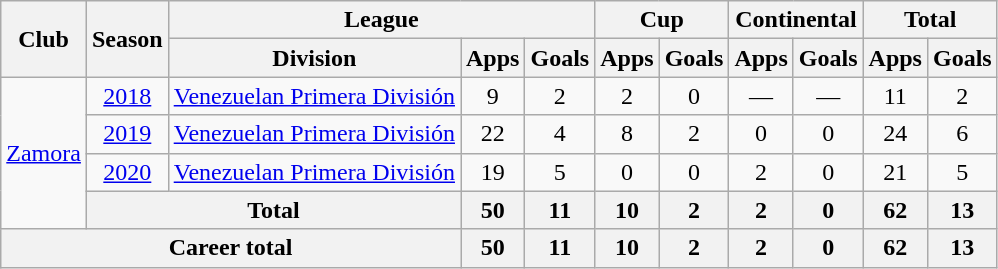<table class=wikitable style=text-align:center>
<tr>
<th rowspan=2>Club</th>
<th rowspan=2>Season</th>
<th colspan=3>League</th>
<th colspan=2>Cup</th>
<th colspan=2>Continental</th>
<th colspan=2>Total</th>
</tr>
<tr>
<th>Division</th>
<th>Apps</th>
<th>Goals</th>
<th>Apps</th>
<th>Goals</th>
<th>Apps</th>
<th>Goals</th>
<th>Apps</th>
<th>Goals</th>
</tr>
<tr>
<td rowspan=4><a href='#'>Zamora</a></td>
<td><a href='#'>2018</a></td>
<td><a href='#'>Venezuelan Primera División</a></td>
<td>9</td>
<td>2</td>
<td>2</td>
<td>0</td>
<td>—</td>
<td>—</td>
<td>11</td>
<td>2</td>
</tr>
<tr>
<td><a href='#'>2019</a></td>
<td><a href='#'>Venezuelan Primera División</a></td>
<td>22</td>
<td>4</td>
<td>8</td>
<td>2</td>
<td>0</td>
<td>0</td>
<td>24</td>
<td>6</td>
</tr>
<tr>
<td><a href='#'>2020</a></td>
<td><a href='#'>Venezuelan Primera División</a></td>
<td>19</td>
<td>5</td>
<td>0</td>
<td>0</td>
<td>2</td>
<td>0</td>
<td>21</td>
<td>5</td>
</tr>
<tr>
<th colspan=2>Total</th>
<th>50</th>
<th>11</th>
<th>10</th>
<th>2</th>
<th>2</th>
<th>0</th>
<th>62</th>
<th>13</th>
</tr>
<tr>
<th colspan=3>Career total</th>
<th>50</th>
<th>11</th>
<th>10</th>
<th>2</th>
<th>2</th>
<th>0</th>
<th>62</th>
<th>13</th>
</tr>
</table>
